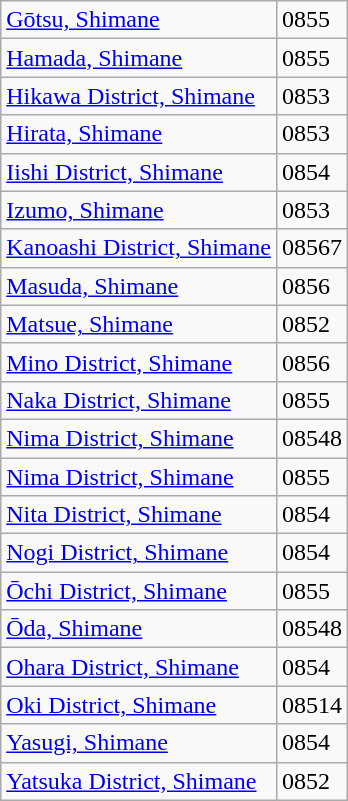<table class="wikitable">
<tr>
<td><a href='#'>Gōtsu, Shimane</a></td>
<td>0855</td>
</tr>
<tr>
<td><a href='#'>Hamada, Shimane</a></td>
<td>0855</td>
</tr>
<tr>
<td><a href='#'>Hikawa District, Shimane</a></td>
<td>0853</td>
</tr>
<tr>
<td><a href='#'>Hirata, Shimane</a></td>
<td>0853</td>
</tr>
<tr>
<td><a href='#'>Iishi District, Shimane</a></td>
<td>0854</td>
</tr>
<tr>
<td><a href='#'>Izumo, Shimane</a></td>
<td>0853</td>
</tr>
<tr>
<td><a href='#'>Kanoashi District, Shimane</a></td>
<td>08567</td>
</tr>
<tr>
<td><a href='#'>Masuda, Shimane</a></td>
<td>0856</td>
</tr>
<tr>
<td><a href='#'>Matsue, Shimane</a></td>
<td>0852</td>
</tr>
<tr>
<td><a href='#'>Mino District, Shimane</a></td>
<td>0856</td>
</tr>
<tr>
<td><a href='#'>Naka District, Shimane</a></td>
<td>0855</td>
</tr>
<tr>
<td><a href='#'>Nima District, Shimane</a></td>
<td>08548</td>
</tr>
<tr>
<td><a href='#'>Nima District, Shimane</a></td>
<td>0855</td>
</tr>
<tr>
<td><a href='#'>Nita District, Shimane</a></td>
<td>0854</td>
</tr>
<tr>
<td><a href='#'>Nogi District, Shimane</a></td>
<td>0854</td>
</tr>
<tr>
<td><a href='#'>Ōchi District, Shimane</a></td>
<td>0855</td>
</tr>
<tr>
<td><a href='#'>Ōda, Shimane</a></td>
<td>08548</td>
</tr>
<tr>
<td><a href='#'>Ohara District, Shimane</a></td>
<td>0854</td>
</tr>
<tr>
<td><a href='#'>Oki District, Shimane</a></td>
<td>08514</td>
</tr>
<tr>
<td><a href='#'>Yasugi, Shimane</a></td>
<td>0854</td>
</tr>
<tr>
<td><a href='#'>Yatsuka District, Shimane</a></td>
<td>0852</td>
</tr>
</table>
